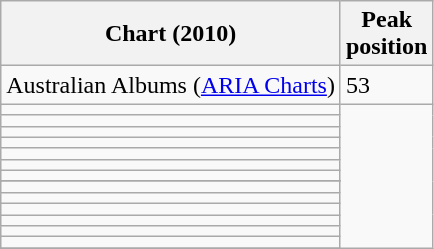<table class="wikitable sortable plainrowheaders">
<tr>
<th>Chart (2010)</th>
<th>Peak<br>position</th>
</tr>
<tr>
<td scope="row">Australian Albums (<a href='#'>ARIA Charts</a>)</td>
<td>53</td>
</tr>
<tr>
<td></td>
</tr>
<tr>
<td></td>
</tr>
<tr>
<td></td>
</tr>
<tr>
<td></td>
</tr>
<tr>
<td></td>
</tr>
<tr>
<td></td>
</tr>
<tr>
<td></td>
</tr>
<tr>
</tr>
<tr>
<td></td>
</tr>
<tr>
<td></td>
</tr>
<tr>
<td></td>
</tr>
<tr>
<td></td>
</tr>
<tr>
<td></td>
</tr>
<tr>
<td></td>
</tr>
<tr>
</tr>
</table>
